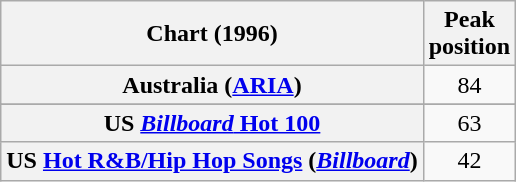<table class="wikitable sortable plainrowheaders" style="text-align:center">
<tr>
<th scope="col">Chart (1996)</th>
<th scope="col">Peak<br>position</th>
</tr>
<tr>
<th scope="row">Australia (<a href='#'>ARIA</a>)</th>
<td>84</td>
</tr>
<tr>
</tr>
<tr>
</tr>
<tr>
</tr>
<tr>
</tr>
<tr>
<th scope="row">US <a href='#'><em>Billboard</em> Hot 100</a></th>
<td>63</td>
</tr>
<tr>
<th scope="row">US <a href='#'>Hot R&B/Hip Hop Songs</a> (<em><a href='#'>Billboard</a></em>)</th>
<td>42</td>
</tr>
</table>
